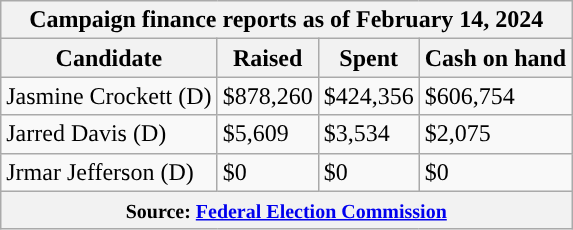<table class="wikitable sortable">
<tr>
<th colspan=4>Campaign finance reports as of February 14, 2024</th>
</tr>
<tr style="text-align:center;">
<th>Candidate</th>
<th>Raised</th>
<th>Spent</th>
<th>Cash on hand</th>
</tr>
<tr>
<td style="color:black;background-color:">Jasmine Crockett (D)</td>
<td>$878,260</td>
<td>$424,356</td>
<td>$606,754</td>
</tr>
<tr>
<td style="color:black;background-color:">Jarred Davis (D)</td>
<td>$5,609</td>
<td>$3,534</td>
<td>$2,075</td>
</tr>
<tr>
<td style="color:black;background-color:">Jrmar Jefferson (D)</td>
<td>$0</td>
<td>$0</td>
<td>$0</td>
</tr>
<tr>
<th colspan="4"><small>Source: <a href='#'>Federal Election Commission</a></small></th>
</tr>
</table>
